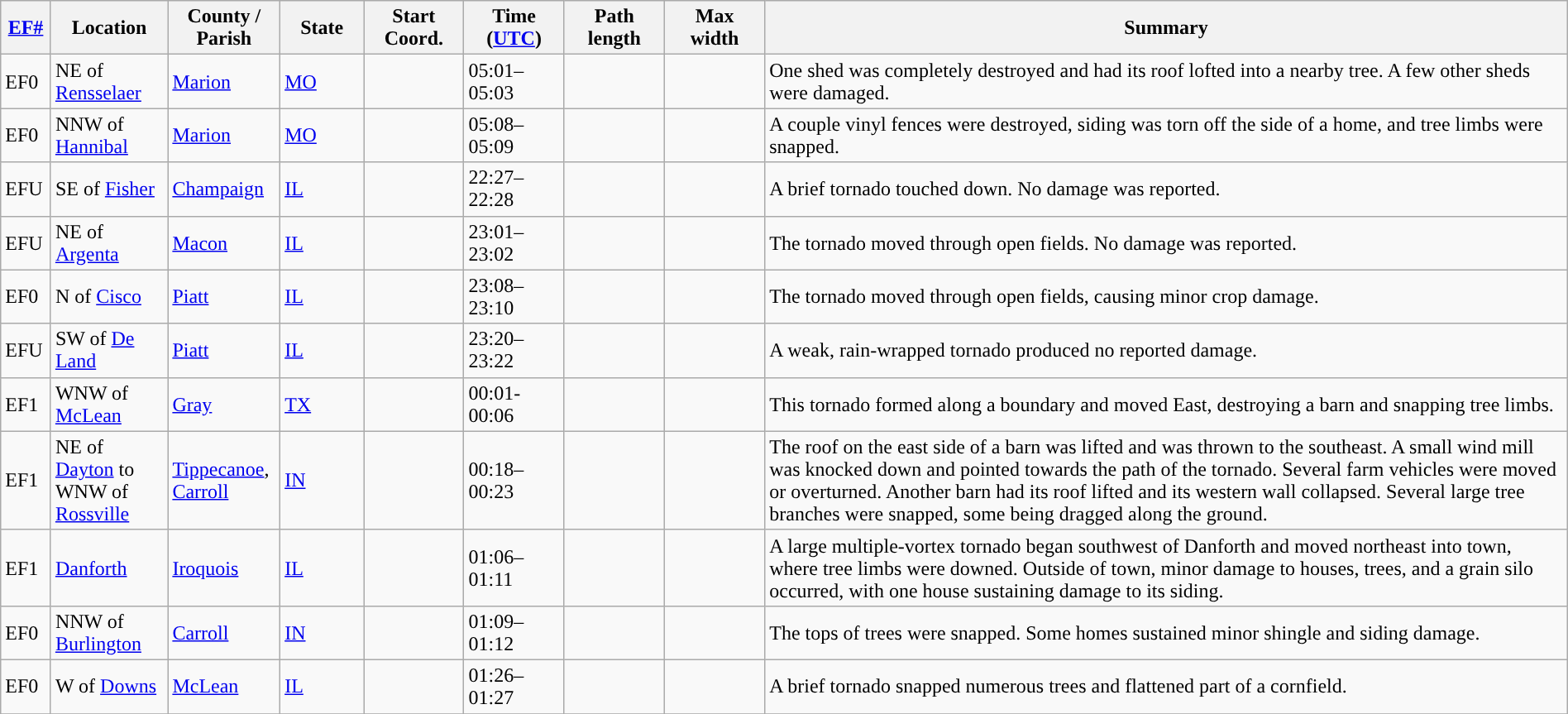<table class="wikitable sortable" style="width:100%;">
<tr>
<th scope="col"  style="width:3%; text-align:center;"><a href='#'>EF#</a></th>
<th scope="col"  style="width:7%; text-align:center;" class="unsortable">Location</th>
<th scope="col"  style="width:6%; text-align:center;" class="unsortable">County / Parish</th>
<th scope="col"  style="width:5%; text-align:center;">State</th>
<th scope="col"  style="width:6%; text-align:center;">Start Coord.</th>
<th scope="col"  style="width:6%; text-align:center;">Time (<a href='#'>UTC</a>)</th>
<th scope="col"  style="width:6%; text-align:center;">Path length</th>
<th scope="col"  style="width:6%; text-align:center;">Max width</th>
<th scope="col" class="unsortable" style="width:48%; text-align:center;">Summary</th>
</tr>
<tr>
<td>EF0</td>
<td>NE of <a href='#'>Rensselaer</a></td>
<td><a href='#'>Marion</a></td>
<td><a href='#'>MO</a></td>
<td></td>
<td>05:01–05:03</td>
<td></td>
<td></td>
<td>One shed was completely destroyed and had its roof lofted into a nearby tree. A few other sheds were damaged.</td>
</tr>
<tr>
<td>EF0</td>
<td>NNW of <a href='#'>Hannibal</a></td>
<td><a href='#'>Marion</a></td>
<td><a href='#'>MO</a></td>
<td></td>
<td>05:08–05:09</td>
<td></td>
<td></td>
<td>A couple vinyl fences were destroyed, siding was torn off the side of a home, and tree limbs were snapped.</td>
</tr>
<tr>
<td>EFU</td>
<td>SE of <a href='#'>Fisher</a></td>
<td><a href='#'>Champaign</a></td>
<td><a href='#'>IL</a></td>
<td></td>
<td>22:27–22:28</td>
<td></td>
<td></td>
<td>A brief tornado touched down. No damage was reported.</td>
</tr>
<tr>
<td>EFU</td>
<td>NE of <a href='#'>Argenta</a></td>
<td><a href='#'>Macon</a></td>
<td><a href='#'>IL</a></td>
<td></td>
<td>23:01–23:02</td>
<td></td>
<td></td>
<td>The tornado moved through open fields. No damage was reported.</td>
</tr>
<tr>
<td>EF0</td>
<td>N of <a href='#'>Cisco</a></td>
<td><a href='#'>Piatt</a></td>
<td><a href='#'>IL</a></td>
<td></td>
<td>23:08–23:10</td>
<td></td>
<td></td>
<td>The tornado moved through open fields, causing minor crop damage.</td>
</tr>
<tr>
<td>EFU</td>
<td>SW of <a href='#'>De Land</a></td>
<td><a href='#'>Piatt</a></td>
<td><a href='#'>IL</a></td>
<td></td>
<td>23:20–23:22</td>
<td></td>
<td></td>
<td>A weak, rain-wrapped tornado produced no reported damage.</td>
</tr>
<tr>
<td>EF1</td>
<td>WNW of <a href='#'>McLean</a></td>
<td><a href='#'>Gray</a></td>
<td><a href='#'>TX</a></td>
<td></td>
<td>00:01-00:06</td>
<td></td>
<td></td>
<td>This tornado formed along a boundary and moved East, destroying a barn and snapping tree limbs.</td>
</tr>
<tr>
<td>EF1</td>
<td>NE of <a href='#'>Dayton</a> to WNW of <a href='#'>Rossville</a></td>
<td><a href='#'>Tippecanoe</a>, <a href='#'>Carroll</a></td>
<td><a href='#'>IN</a></td>
<td></td>
<td>00:18–00:23</td>
<td></td>
<td></td>
<td>The roof on the east side of a barn was lifted and was thrown  to the southeast. A small wind mill was knocked down and pointed towards the path of the tornado. Several farm vehicles were moved or overturned. Another barn had its roof lifted and its western wall collapsed. Several large tree branches were snapped, some being dragged along the ground.</td>
</tr>
<tr>
<td>EF1</td>
<td><a href='#'>Danforth</a></td>
<td><a href='#'>Iroquois</a></td>
<td><a href='#'>IL</a></td>
<td></td>
<td>01:06–01:11</td>
<td></td>
<td></td>
<td>A large multiple-vortex tornado began southwest of Danforth and moved northeast into town, where tree limbs were downed. Outside of town, minor damage to houses, trees, and a grain silo occurred, with one house sustaining damage to its siding.</td>
</tr>
<tr>
<td>EF0</td>
<td>NNW of <a href='#'>Burlington</a></td>
<td><a href='#'>Carroll</a></td>
<td><a href='#'>IN</a></td>
<td></td>
<td>01:09–01:12</td>
<td></td>
<td></td>
<td>The tops of trees were snapped. Some homes sustained minor shingle and siding damage.</td>
</tr>
<tr>
<td>EF0</td>
<td>W of <a href='#'>Downs</a></td>
<td><a href='#'>McLean</a></td>
<td><a href='#'>IL</a></td>
<td></td>
<td>01:26–01:27</td>
<td></td>
<td></td>
<td>A brief tornado snapped numerous trees and flattened part of a cornfield.</td>
</tr>
<tr>
</tr>
</table>
